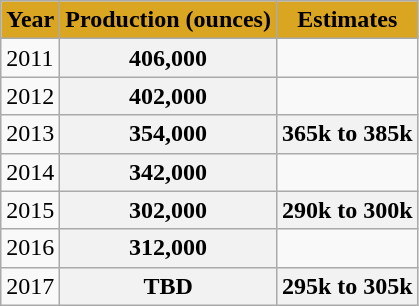<table class="wikitable">
<tr align="center" bgcolor="#DAA520">
<td><strong>Year</strong></td>
<td><strong>Production (ounces)</strong></td>
<td><strong>Estimates</strong></td>
</tr>
<tr>
<td>2011</td>
<th>406,000</th>
<td></td>
</tr>
<tr align="center">
<td>2012</td>
<th>402,000</th>
<td></td>
</tr>
<tr align="center">
<td>2013</td>
<th>354,000</th>
<th>365k to 385k</th>
</tr>
<tr>
<td>2014</td>
<th>342,000</th>
<td></td>
</tr>
<tr>
<td>2015</td>
<th>302,000</th>
<th>290k to 300k</th>
</tr>
<tr>
<td>2016</td>
<th>312,000</th>
<td></td>
</tr>
<tr>
<td>2017</td>
<th>TBD</th>
<th>295k to 305k</th>
</tr>
</table>
